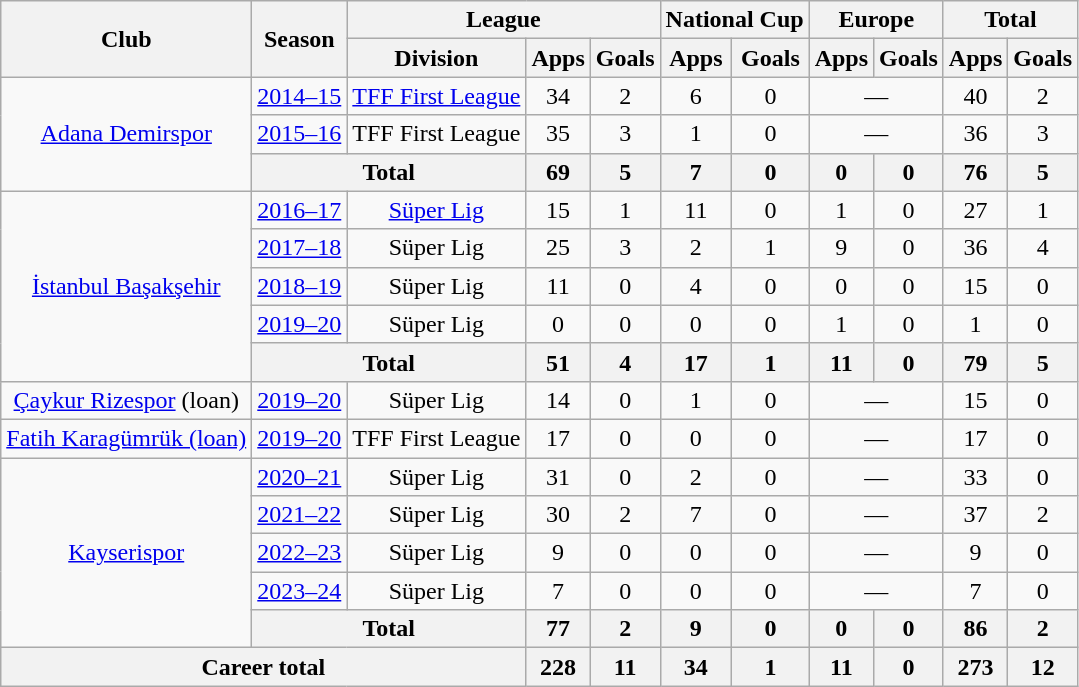<table class="wikitable" style="text-align: center">
<tr>
<th rowspan="2">Club</th>
<th rowspan="2">Season</th>
<th colspan="3">League</th>
<th colspan="2">National Cup</th>
<th colspan="2">Europe</th>
<th colspan="2">Total</th>
</tr>
<tr>
<th>Division</th>
<th>Apps</th>
<th>Goals</th>
<th>Apps</th>
<th>Goals</th>
<th>Apps</th>
<th>Goals</th>
<th>Apps</th>
<th>Goals</th>
</tr>
<tr>
<td rowspan="3"><a href='#'>Adana Demirspor</a></td>
<td><a href='#'>2014–15</a></td>
<td><a href='#'>TFF First League</a></td>
<td>34</td>
<td>2</td>
<td>6</td>
<td>0</td>
<td colspan="2">—</td>
<td>40</td>
<td>2</td>
</tr>
<tr>
<td><a href='#'>2015–16</a></td>
<td>TFF First League</td>
<td>35</td>
<td>3</td>
<td>1</td>
<td>0</td>
<td colspan="2">—</td>
<td>36</td>
<td>3</td>
</tr>
<tr>
<th colspan="2">Total</th>
<th>69</th>
<th>5</th>
<th>7</th>
<th>0</th>
<th>0</th>
<th>0</th>
<th>76</th>
<th>5</th>
</tr>
<tr>
<td rowspan="5"><a href='#'>İstanbul Başakşehir</a></td>
<td><a href='#'>2016–17</a></td>
<td><a href='#'>Süper Lig</a></td>
<td>15</td>
<td>1</td>
<td>11</td>
<td>0</td>
<td>1</td>
<td>0</td>
<td>27</td>
<td>1</td>
</tr>
<tr>
<td><a href='#'>2017–18</a></td>
<td>Süper Lig</td>
<td>25</td>
<td>3</td>
<td>2</td>
<td>1</td>
<td>9</td>
<td>0</td>
<td>36</td>
<td>4</td>
</tr>
<tr>
<td><a href='#'>2018–19</a></td>
<td>Süper Lig</td>
<td>11</td>
<td>0</td>
<td>4</td>
<td>0</td>
<td>0</td>
<td>0</td>
<td>15</td>
<td>0</td>
</tr>
<tr>
<td><a href='#'>2019–20</a></td>
<td>Süper Lig</td>
<td>0</td>
<td>0</td>
<td>0</td>
<td>0</td>
<td>1</td>
<td>0</td>
<td>1</td>
<td>0</td>
</tr>
<tr>
<th colspan="2">Total</th>
<th>51</th>
<th>4</th>
<th>17</th>
<th>1</th>
<th>11</th>
<th>0</th>
<th>79</th>
<th>5</th>
</tr>
<tr>
<td><a href='#'>Çaykur Rizespor</a> (loan)</td>
<td><a href='#'>2019–20</a></td>
<td>Süper Lig</td>
<td>14</td>
<td>0</td>
<td>1</td>
<td>0</td>
<td colspan="2">—</td>
<td>15</td>
<td>0</td>
</tr>
<tr>
<td><a href='#'>Fatih Karagümrük (loan)</a></td>
<td><a href='#'>2019–20</a></td>
<td>TFF First League</td>
<td>17</td>
<td>0</td>
<td>0</td>
<td>0</td>
<td colspan="2">—</td>
<td>17</td>
<td>0</td>
</tr>
<tr>
<td rowspan="5"><a href='#'>Kayserispor</a></td>
<td><a href='#'>2020–21</a></td>
<td>Süper Lig</td>
<td>31</td>
<td>0</td>
<td>2</td>
<td>0</td>
<td colspan="2">—</td>
<td>33</td>
<td>0</td>
</tr>
<tr>
<td><a href='#'>2021–22</a></td>
<td>Süper Lig</td>
<td>30</td>
<td>2</td>
<td>7</td>
<td>0</td>
<td colspan="2">—</td>
<td>37</td>
<td>2</td>
</tr>
<tr>
<td><a href='#'>2022–23</a></td>
<td>Süper Lig</td>
<td>9</td>
<td>0</td>
<td>0</td>
<td>0</td>
<td colspan="2">—</td>
<td>9</td>
<td>0</td>
</tr>
<tr>
<td><a href='#'>2023–24</a></td>
<td>Süper Lig</td>
<td>7</td>
<td>0</td>
<td>0</td>
<td>0</td>
<td colspan="2">—</td>
<td>7</td>
<td>0</td>
</tr>
<tr>
<th colspan="2">Total</th>
<th>77</th>
<th>2</th>
<th>9</th>
<th>0</th>
<th>0</th>
<th>0</th>
<th>86</th>
<th>2</th>
</tr>
<tr>
<th colspan="3">Career total</th>
<th>228</th>
<th>11</th>
<th>34</th>
<th>1</th>
<th>11</th>
<th>0</th>
<th>273</th>
<th>12</th>
</tr>
</table>
